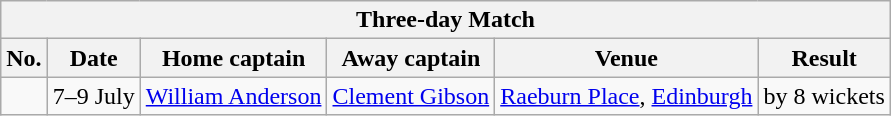<table class="wikitable">
<tr>
<th colspan="9">Three-day Match</th>
</tr>
<tr>
<th>No.</th>
<th>Date</th>
<th>Home captain</th>
<th>Away captain</th>
<th>Venue</th>
<th>Result</th>
</tr>
<tr>
<td></td>
<td>7–9 July</td>
<td><a href='#'>William Anderson</a></td>
<td><a href='#'>Clement Gibson</a></td>
<td><a href='#'>Raeburn Place</a>, <a href='#'>Edinburgh</a></td>
<td> by 8 wickets</td>
</tr>
</table>
